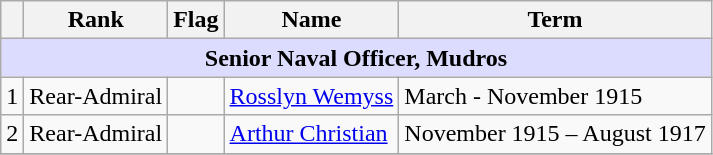<table class="wikitable">
<tr>
<th></th>
<th>Rank</th>
<th>Flag</th>
<th>Name</th>
<th>Term</th>
</tr>
<tr>
<td colspan="5" align="center" style="background:#dcdcfe;"><strong>Senior Naval Officer, Mudros</strong></td>
</tr>
<tr>
<td>1</td>
<td>Rear-Admiral</td>
<td></td>
<td><a href='#'>Rosslyn Wemyss</a></td>
<td>March - November 1915</td>
</tr>
<tr>
<td>2</td>
<td>Rear-Admiral</td>
<td></td>
<td><a href='#'>Arthur Christian</a></td>
<td>November 1915 – August 1917</td>
</tr>
<tr>
</tr>
</table>
